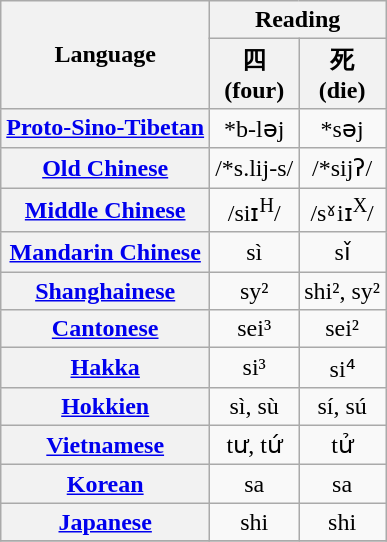<table class="wikitable floatright" style="text-align:center;">
<tr>
<th rowspan=2>Language</th>
<th colspan=2>Reading</th>
</tr>
<tr>
<th>四<br>(four)<br></th>
<th>死<br>(die)</th>
</tr>
<tr>
<th><a href='#'>Proto-Sino-Tibetan</a></th>
<td>*b-ləj</td>
<td>*səj</td>
</tr>
<tr>
<th><a href='#'>Old Chinese</a></th>
<td>/*s.lij-s/</td>
<td>/*sijʔ/</td>
</tr>
<tr>
<th><a href='#'>Middle Chinese</a></th>
<td>/siɪ<sup>H</sup>/</td>
<td>/sˠiɪ<sup>X</sup>/</td>
</tr>
<tr>
<th><a href='#'>Mandarin Chinese</a></th>
<td>sì</td>
<td>sǐ</td>
</tr>
<tr>
<th><a href='#'>Shanghainese</a></th>
<td>sy²</td>
<td>shi², sy²</td>
</tr>
<tr>
<th><a href='#'>Cantonese</a></th>
<td>sei³</td>
<td>sei²</td>
</tr>
<tr>
<th><a href='#'>Hakka</a></th>
<td>si³</td>
<td>si⁴</td>
</tr>
<tr>
<th><a href='#'>Hokkien</a></th>
<td>sì, sù</td>
<td>sí, sú</td>
</tr>
<tr>
<th><a href='#'>Vietnamese</a></th>
<td>tư, tứ</td>
<td>tử</td>
</tr>
<tr>
<th><a href='#'>Korean</a></th>
<td>sa</td>
<td>sa</td>
</tr>
<tr>
<th><a href='#'>Japanese</a></th>
<td>shi</td>
<td>shi</td>
</tr>
<tr>
</tr>
</table>
